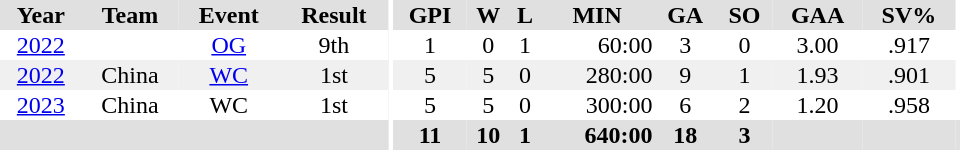<table border="0" cellpadding="1" cellspacing="0" ID="Table3" style="text-align:center; width:40em">
<tr bgcolor="#e0e0e0">
<th>Year</th>
<th>Team</th>
<th>Event</th>
<th>Result</th>
<th rowspan="97" bgcolor="#ffffff"></th>
<th>GPI</th>
<th>W</th>
<th>L</th>
<th>MIN</th>
<th>GA</th>
<th>SO</th>
<th>GAA</th>
<th>SV%</th>
</tr>
<tr>
<td><a href='#'>2022</a></td>
<td></td>
<td><a href='#'>OG</a></td>
<td>9th</td>
<td>1</td>
<td>0</td>
<td>1</td>
<td align=right>60:00</td>
<td>3</td>
<td>0</td>
<td>3.00</td>
<td>.917</td>
</tr>
<tr bgcolor="#f0f0f0">
<td><a href='#'>2022</a></td>
<td>China</td>
<td><a href='#'>WC</a> </td>
<td>1st</td>
<td>5</td>
<td>5</td>
<td>0</td>
<td align=right>280:00</td>
<td>9</td>
<td>1</td>
<td>1.93</td>
<td>.901</td>
</tr>
<tr>
<td><a href='#'>2023</a></td>
<td>China</td>
<td>WC </td>
<td>1st</td>
<td>5</td>
<td>5</td>
<td>0</td>
<td align=right>300:00</td>
<td>6</td>
<td>2</td>
<td>1.20</td>
<td>.958</td>
</tr>
<tr align="centre" bgcolor="#e0e0e0">
<th colspan=4></th>
<th>11</th>
<th>10</th>
<th>1</th>
<th align=right>640:00</th>
<th>18</th>
<th>3</th>
<th></th>
<th></th>
<th></th>
</tr>
</table>
